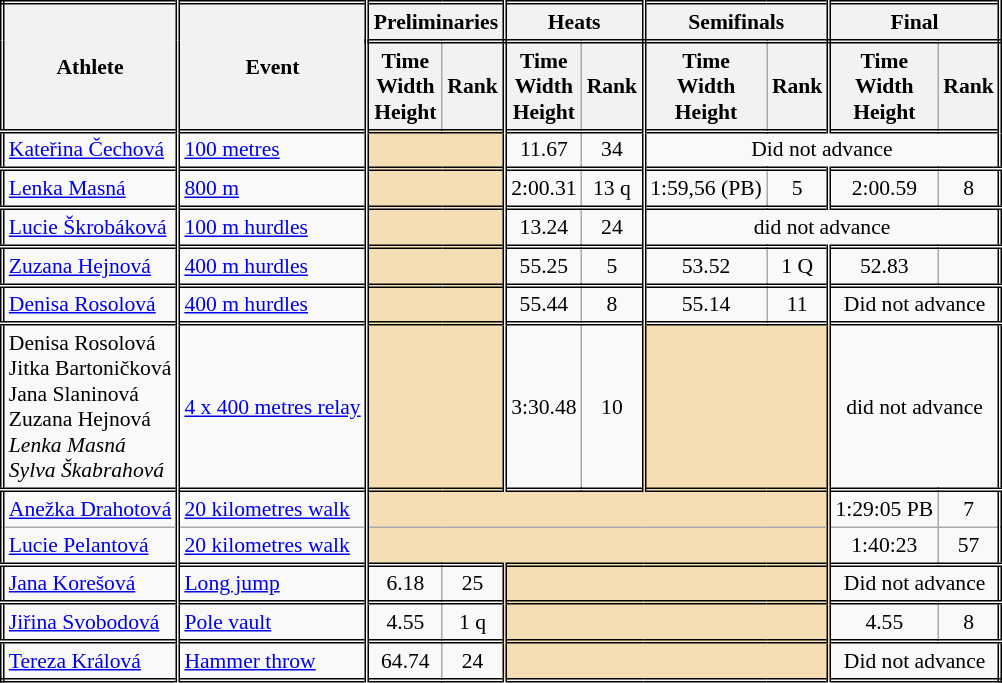<table class=wikitable style="font-size:90%; border: double;">
<tr>
<th rowspan="2" style="border-right:double">Athlete</th>
<th rowspan="2" style="border-right:double">Event</th>
<th colspan="2" style="border-right:double; border-bottom:double;">Preliminaries</th>
<th colspan="2" style="border-right:double; border-bottom:double;">Heats</th>
<th colspan="2" style="border-right:double; border-bottom:double;">Semifinals</th>
<th colspan="2" style="border-right:double; border-bottom:double;">Final</th>
</tr>
<tr>
<th>Time<br>Width<br>Height</th>
<th style="border-right:double">Rank</th>
<th>Time<br>Width<br>Height</th>
<th style="border-right:double">Rank</th>
<th>Time<br>Width<br>Height</th>
<th style="border-right:double">Rank</th>
<th>Time<br>Width<br>Height</th>
<th style="border-right:double">Rank</th>
</tr>
<tr style="border-top: double;">
<td style="border-right:double"><a href='#'>Kateřina Čechová</a></td>
<td style="border-right:double"><a href='#'>100 metres</a></td>
<td style="border-right:double" colspan= 2 bgcolor="wheat"></td>
<td align=center>11.67</td>
<td align=center style="border-right:double">34</td>
<td align=center colspan= 4>Did not advance</td>
</tr>
<tr style="border-top: double;">
<td style="border-right:double"><a href='#'>Lenka Masná</a></td>
<td style="border-right:double"><a href='#'>800 m</a></td>
<td style="border-right:double" colspan= 2 bgcolor="wheat"></td>
<td align=center>2:00.31</td>
<td style="border-right:double" align="center">13 q</td>
<td align=center>1:59,56 (PB)</td>
<td align=center style="border-right:double">5</td>
<td align=center>2:00.59</td>
<td align=center>8</td>
</tr>
<tr style="border-top: double;">
<td style="border-right:double"><a href='#'>Lucie Škrobáková</a></td>
<td style="border-right:double"><a href='#'>100 m hurdles</a></td>
<td style="border-right:double" colspan= 2 bgcolor="wheat"></td>
<td align=center>13.24</td>
<td align=center style="border-right:double">24</td>
<td align=center colspan=4>did not advance</td>
</tr>
<tr style="border-top: double;">
<td style="border-right:double"><a href='#'>Zuzana Hejnová</a></td>
<td style="border-right:double"><a href='#'>400 m hurdles</a></td>
<td style="border-right:double" colspan= 2 bgcolor="wheat"></td>
<td align=center>55.25</td>
<td align=center style="border-right:double">5</td>
<td align=center>53.52</td>
<td align=center style="border-right:double">1 Q</td>
<td align=center>52.83</td>
<td align=center></td>
</tr>
<tr style="border-top: double;">
<td style="border-right:double"><a href='#'>Denisa Rosolová</a></td>
<td style="border-right:double"><a href='#'>400 m hurdles</a></td>
<td style="border-right:double" colspan= 2 bgcolor="wheat"></td>
<td align=center>55.44</td>
<td align=center style="border-right:double">8</td>
<td align=center>55.14</td>
<td align=center style="border-right:double">11</td>
<td align=center colspan= 2>Did not advance</td>
</tr>
<tr style="border-top: double;">
<td style="border-right:double">Denisa Rosolová<br>Jitka Bartoničková<br>Jana Slaninová<br>Zuzana Hejnová<br><em>Lenka Masná</em><br><em>Sylva Škabrahová</em></td>
<td style="border-right:double"><a href='#'>4 x 400 metres relay</a></td>
<td style="border-right:double" colspan= 2 bgcolor="wheat"></td>
<td align=center>3:30.48</td>
<td align=center style="border-right:double">10</td>
<td style="border-right:double" colspan= 2 bgcolor="wheat"></td>
<td align=center colspan=2>did not advance</td>
</tr>
<tr style="border-top: double;">
<td style="border-right:double"><a href='#'>Anežka Drahotová</a></td>
<td style="border-right:double"><a href='#'>20 kilometres walk</a></td>
<td style="border-right:double" colspan= 6 bgcolor="wheat"></td>
<td align=center>1:29:05 PB</td>
<td align=center>7</td>
</tr>
<tr>
<td style="border-right:double"><a href='#'>Lucie Pelantová</a></td>
<td style="border-right:double"><a href='#'>20 kilometres walk</a></td>
<td style="border-right:double" colspan= 6 bgcolor="wheat"></td>
<td align=center>1:40:23</td>
<td align=center>57</td>
</tr>
<tr style="border-top: double;">
<td style="border-right:double"><a href='#'>Jana Korešová</a></td>
<td style="border-right:double"><a href='#'>Long jump</a></td>
<td align=center>6.18</td>
<td align=center style="border-right:double">25</td>
<td style="border-right:double" colspan= 4 bgcolor="wheat"></td>
<td align=center colspan= 2>Did not advance</td>
</tr>
<tr style="border-top: double;">
<td style="border-right:double"><a href='#'>Jiřina Svobodová</a></td>
<td style="border-right:double"><a href='#'>Pole vault</a></td>
<td align=center>4.55</td>
<td align=center style="border-right:double">1 q</td>
<td style="border-right:double" colspan= 4 bgcolor="wheat"></td>
<td align=center>4.55</td>
<td align=center>8</td>
</tr>
<tr style="border-top: double;">
<td style="border-right:double"><a href='#'>Tereza Králová</a></td>
<td style="border-right:double"><a href='#'>Hammer throw</a></td>
<td align=center>64.74</td>
<td align=center style="border-right:double">24</td>
<td style="border-right:double" colspan= 4 bgcolor="wheat"></td>
<td align=center colspan= 2>Did not advance</td>
</tr>
</table>
